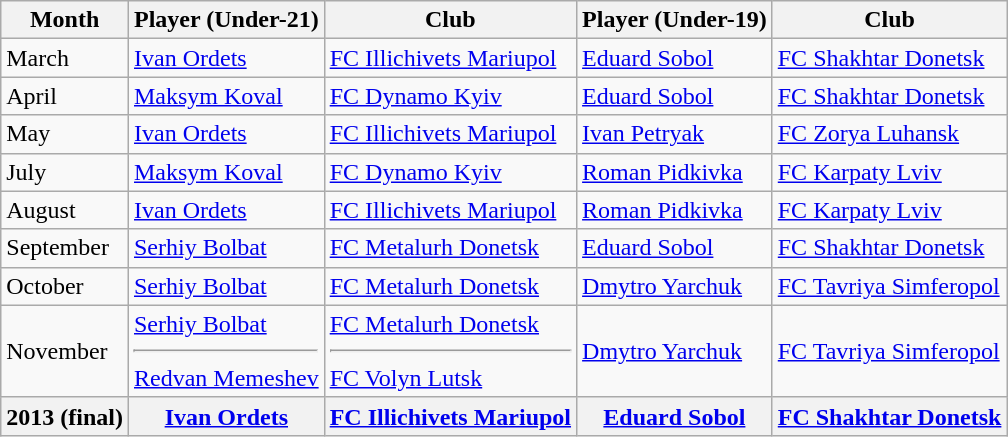<table class="wikitable">
<tr>
<th>Month</th>
<th>Player (Under-21)</th>
<th>Club</th>
<th>Player (Under-19)</th>
<th>Club</th>
</tr>
<tr>
<td>March</td>
<td><a href='#'>Ivan Ordets</a></td>
<td><a href='#'>FC Illichivets Mariupol</a></td>
<td><a href='#'>Eduard Sobol</a></td>
<td><a href='#'>FC Shakhtar Donetsk</a></td>
</tr>
<tr>
<td>April</td>
<td><a href='#'>Maksym Koval</a></td>
<td><a href='#'>FC Dynamo Kyiv</a></td>
<td><a href='#'>Eduard Sobol</a></td>
<td><a href='#'>FC Shakhtar Donetsk</a></td>
</tr>
<tr>
<td>May</td>
<td><a href='#'>Ivan Ordets</a></td>
<td><a href='#'>FC Illichivets Mariupol</a></td>
<td><a href='#'>Ivan Petryak</a></td>
<td><a href='#'>FC Zorya Luhansk</a></td>
</tr>
<tr>
<td>July</td>
<td><a href='#'>Maksym Koval</a></td>
<td><a href='#'>FC Dynamo Kyiv</a></td>
<td><a href='#'>Roman Pidkivka</a></td>
<td><a href='#'>FC Karpaty Lviv</a></td>
</tr>
<tr>
<td>August</td>
<td><a href='#'>Ivan Ordets</a></td>
<td><a href='#'>FC Illichivets Mariupol</a></td>
<td><a href='#'>Roman Pidkivka</a></td>
<td><a href='#'>FC Karpaty Lviv</a></td>
</tr>
<tr>
<td>September</td>
<td><a href='#'>Serhiy Bolbat</a></td>
<td><a href='#'>FC Metalurh Donetsk</a></td>
<td><a href='#'>Eduard Sobol</a></td>
<td><a href='#'>FC Shakhtar Donetsk</a></td>
</tr>
<tr>
<td>October</td>
<td><a href='#'>Serhiy Bolbat</a></td>
<td><a href='#'>FC Metalurh Donetsk</a></td>
<td><a href='#'>Dmytro Yarchuk</a></td>
<td><a href='#'>FC Tavriya Simferopol</a></td>
</tr>
<tr>
<td>November</td>
<td><a href='#'>Serhiy Bolbat</a><hr><a href='#'>Redvan Memeshev</a></td>
<td><a href='#'>FC Metalurh Donetsk</a><hr><a href='#'>FC Volyn Lutsk</a></td>
<td><a href='#'>Dmytro Yarchuk</a></td>
<td><a href='#'>FC Tavriya Simferopol</a></td>
</tr>
<tr>
<th>2013 (final)</th>
<th><a href='#'>Ivan Ordets</a></th>
<th><a href='#'>FC Illichivets Mariupol</a></th>
<th><a href='#'>Eduard Sobol</a></th>
<th><a href='#'>FC Shakhtar Donetsk</a></th>
</tr>
</table>
